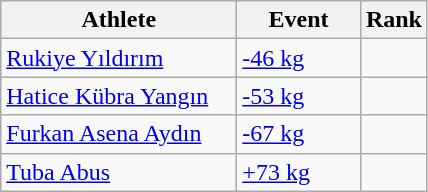<table class=wikitable>
<tr>
<th width=150>Athlete</th>
<th width=75>Event</th>
<th>Rank</th>
</tr>
<tr>
<td><a href='#'>Rukiye Yıldırım</a></td>
<td><a href='#'>-46 kg</a></td>
<td align=center></td>
</tr>
<tr>
<td><a href='#'>Hatice Kübra Yangın</a></td>
<td><a href='#'>-53 kg</a></td>
<td align=center></td>
</tr>
<tr>
<td><a href='#'>Furkan Asena Aydın</a></td>
<td><a href='#'>-67 kg</a></td>
<td align=center></td>
</tr>
<tr>
<td><a href='#'>Tuba Abus</a></td>
<td><a href='#'>+73 kg</a></td>
<td align=center></td>
</tr>
</table>
